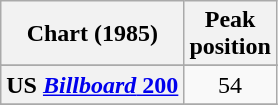<table class="wikitable sortable plainrowheaders" style="text-align:center">
<tr>
<th>Chart (1985)</th>
<th>Peak<br>position</th>
</tr>
<tr>
</tr>
<tr>
</tr>
<tr>
</tr>
<tr>
<th scope="row">US <a href='#'><em>Billboard</em> 200</a></th>
<td>54</td>
</tr>
<tr>
</tr>
</table>
